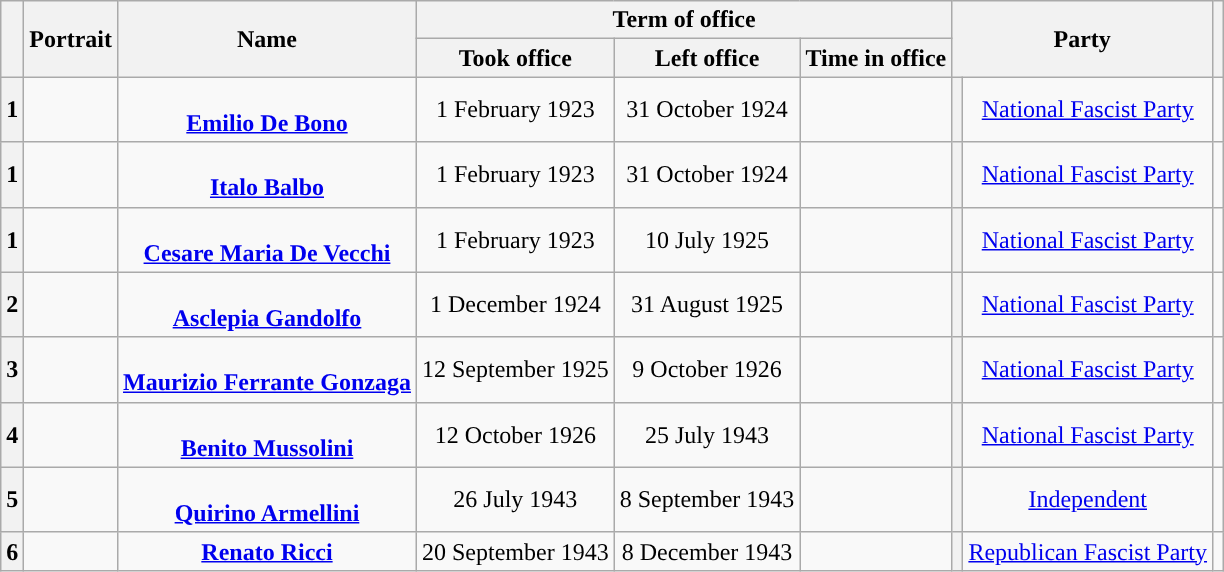<table class="wikitable" style="text-align:center;">
<tr>
<th rowspan=2></th>
<th rowspan=2>Portrait</th>
<th rowspan=2>Name<br></th>
<th colspan=3>Term of office</th>
<th colspan=2 rowspan=2>Party</th>
<th rowspan=2></th>
</tr>
<tr>
<th>Took office</th>
<th>Left office</th>
<th>Time in office</th>
</tr>
<tr>
<th>1</th>
<td></td>
<td><br><strong><a href='#'>Emilio De Bono</a></strong><br></td>
<td>1 February 1923</td>
<td>31 October 1924</td>
<td></td>
<th style="background:"></th>
<td><a href='#'>National Fascist Party</a></td>
<td></td>
</tr>
<tr>
<th>1</th>
<td></td>
<td><br><strong><a href='#'>Italo Balbo</a></strong><br></td>
<td>1 February 1923</td>
<td>31 October 1924</td>
<td></td>
<th style="background:"></th>
<td><a href='#'>National Fascist Party</a></td>
<td></td>
</tr>
<tr>
<th>1</th>
<td></td>
<td><br><strong><a href='#'>Cesare Maria De Vecchi</a></strong><br></td>
<td>1 February 1923</td>
<td>10 July 1925</td>
<td></td>
<th style="background:"></th>
<td><a href='#'>National Fascist Party</a></td>
<td></td>
</tr>
<tr>
<th>2</th>
<td></td>
<td><br><strong><a href='#'>Asclepia Gandolfo</a></strong><br></td>
<td>1 December 1924</td>
<td>31 August 1925</td>
<td></td>
<th style="background:"></th>
<td><a href='#'>National Fascist Party</a></td>
<td></td>
</tr>
<tr>
<th>3</th>
<td></td>
<td><br><strong><a href='#'>Maurizio Ferrante Gonzaga</a></strong><br></td>
<td>12 September 1925</td>
<td>9 October 1926</td>
<td></td>
<th style="background:"></th>
<td><a href='#'>National Fascist Party</a></td>
<td></td>
</tr>
<tr>
<th>4</th>
<td></td>
<td><br><strong><a href='#'>Benito Mussolini</a></strong><br></td>
<td>12 October 1926</td>
<td>25 July 1943</td>
<td></td>
<th style="background:"></th>
<td><a href='#'>National Fascist Party</a></td>
<td></td>
</tr>
<tr>
<th>5</th>
<td></td>
<td><br><strong><a href='#'>Quirino Armellini</a></strong><br></td>
<td>26 July 1943</td>
<td>8 September 1943</td>
<td></td>
<th style="background:"></th>
<td><a href='#'>Independent</a></td>
<td></td>
</tr>
<tr>
<th>6</th>
<td></td>
<td><strong><a href='#'>Renato Ricci</a></strong><br></td>
<td>20 September 1943</td>
<td>8 December 1943</td>
<td></td>
<th style="background:"></th>
<td><a href='#'>Republican Fascist Party</a></td>
<td></td>
</tr>
</table>
